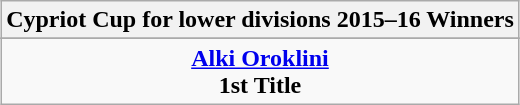<table class="wikitable" style="text-align: center; margin: 0 auto;">
<tr>
<th>Cypriot Cup for lower divisions 2015–16 Winners</th>
</tr>
<tr>
</tr>
<tr>
<td><strong><a href='#'>Alki Oroklini</a></strong><br><strong>1st Title</strong></td>
</tr>
</table>
